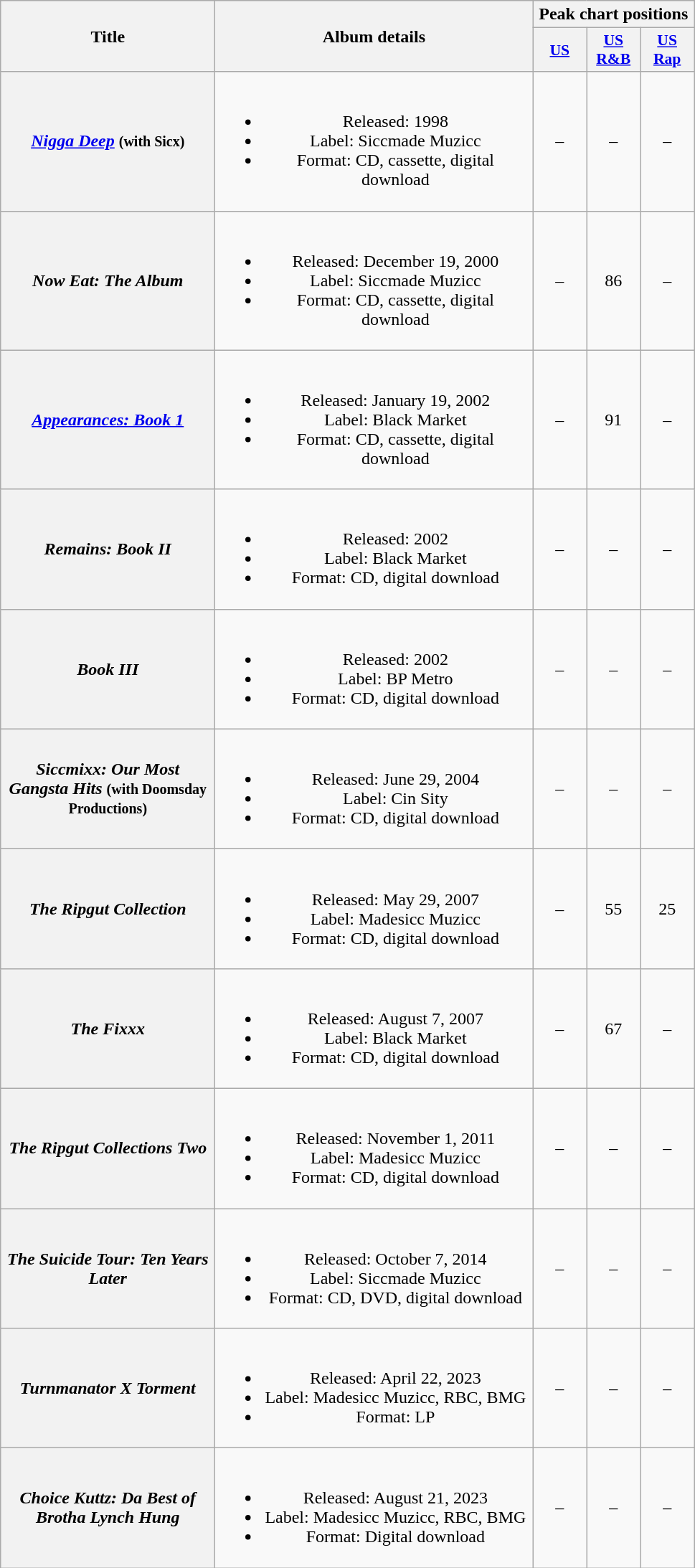<table class="wikitable plainrowheaders" style="text-align:center;">
<tr>
<th scope="col" rowspan="2" style="width:12em;">Title</th>
<th scope="col" rowspan="2" style="width:18em;">Album details</th>
<th scope="col" colspan="3">Peak chart positions</th>
</tr>
<tr>
<th scope="col" style="width:3em;font-size:90%;"><a href='#'>US</a></th>
<th scope="col" style="width:3em;font-size:90%;"><a href='#'>US R&B</a></th>
<th scope="col" style="width:3em;font-size:90%;"><a href='#'>US<br>Rap</a></th>
</tr>
<tr>
<th scope="row"><em><a href='#'>Nigga Deep</a></em> <small>(with Sicx)</small></th>
<td><br><ul><li>Released: 1998</li><li>Label: Siccmade Muzicc</li><li>Format: CD, cassette, digital download</li></ul></td>
<td>–</td>
<td>–</td>
<td>–</td>
</tr>
<tr>
<th scope="row"><em>Now Eat: The Album</em></th>
<td><br><ul><li>Released: December 19, 2000</li><li>Label: Siccmade Muzicc</li><li>Format: CD, cassette, digital download</li></ul></td>
<td>–</td>
<td>86</td>
<td>–</td>
</tr>
<tr>
<th scope="row"><em><a href='#'>Appearances: Book 1</a></em></th>
<td><br><ul><li>Released: January 19, 2002</li><li>Label: Black Market</li><li>Format: CD, cassette, digital download</li></ul></td>
<td>–</td>
<td>91</td>
<td>–</td>
</tr>
<tr>
<th scope="row"><em>Remains: Book II</em></th>
<td><br><ul><li>Released: 2002</li><li>Label: Black Market</li><li>Format: CD, digital download</li></ul></td>
<td>–</td>
<td>–</td>
<td>–</td>
</tr>
<tr>
<th scope="row"><em>Book III</em></th>
<td><br><ul><li>Released: 2002</li><li>Label: BP Metro</li><li>Format: CD, digital download</li></ul></td>
<td>–</td>
<td>–</td>
<td>–</td>
</tr>
<tr>
<th scope="row"><em>Siccmixx: Our Most Gangsta Hits</em> <small>(with Doomsday Productions)</small></th>
<td><br><ul><li>Released: June 29, 2004</li><li>Label: Cin Sity</li><li>Format: CD, digital download</li></ul></td>
<td>–</td>
<td>–</td>
<td>–</td>
</tr>
<tr>
<th scope="row"><em>The Ripgut Collection</em></th>
<td><br><ul><li>Released: May 29, 2007</li><li>Label: Madesicc Muzicc</li><li>Format: CD, digital download</li></ul></td>
<td>–</td>
<td>55</td>
<td>25</td>
</tr>
<tr>
<th scope="row"><em>The Fixxx</em></th>
<td><br><ul><li>Released: August 7, 2007</li><li>Label: Black Market</li><li>Format: CD, digital download</li></ul></td>
<td>–</td>
<td>67</td>
<td>–</td>
</tr>
<tr>
<th scope="row"><em>The Ripgut Collections Two</em></th>
<td><br><ul><li>Released: November 1, 2011</li><li>Label: Madesicc Muzicc</li><li>Format: CD, digital download</li></ul></td>
<td>–</td>
<td>–</td>
<td>–</td>
</tr>
<tr>
<th scope="row"><em>The Suicide Tour: Ten Years Later</em></th>
<td><br><ul><li>Released: October 7, 2014</li><li>Label: Siccmade Muzicc</li><li>Format: CD, DVD, digital download</li></ul></td>
<td>–</td>
<td>–</td>
<td>–</td>
</tr>
<tr>
<th scope="row"><em>Turnmanator X Torment</em></th>
<td><br><ul><li>Released: April 22, 2023</li><li>Label: Madesicc Muzicc, RBC, BMG</li><li>Format: LP</li></ul></td>
<td>–</td>
<td>–</td>
<td>–</td>
</tr>
<tr>
<th scope="row"><em>Choice Kuttz: Da Best of Brotha Lynch Hung</em></th>
<td><br><ul><li>Released: August 21, 2023</li><li>Label: Madesicc Muzicc, RBC, BMG</li><li>Format: Digital download</li></ul></td>
<td>–</td>
<td>–</td>
<td>–</td>
</tr>
</table>
